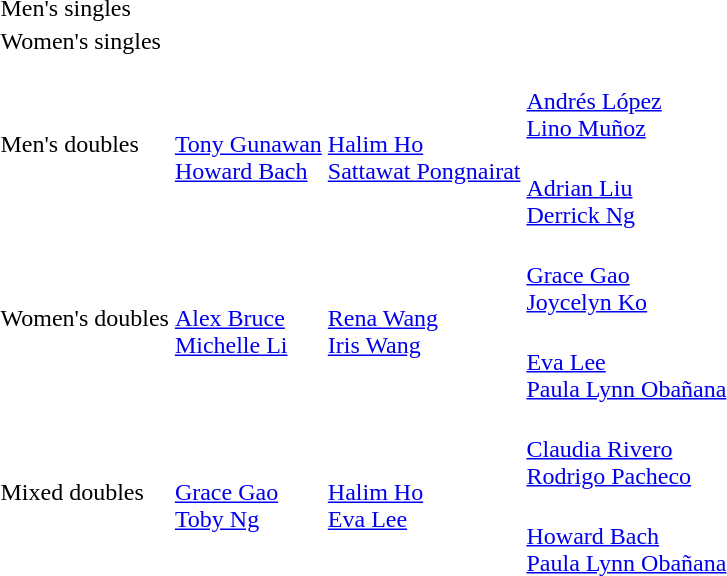<table>
<tr>
<td rowspan=2>Men's singles <br></td>
<td rowspan=2></td>
<td rowspan=2></td>
<td></td>
</tr>
<tr>
<td></td>
</tr>
<tr>
<td rowspan=2>Women's singles <br></td>
<td rowspan=2></td>
<td rowspan=2></td>
<td></td>
</tr>
<tr>
<td></td>
</tr>
<tr>
<td rowspan=2>Men's doubles <br></td>
<td rowspan=2><br><a href='#'>Tony Gunawan</a><br><a href='#'>Howard Bach</a></td>
<td rowspan=2><br><a href='#'>Halim Ho</a><br><a href='#'>Sattawat Pongnairat</a></td>
<td><br><a href='#'>Andrés López</a><br><a href='#'>Lino Muñoz</a></td>
</tr>
<tr>
<td><br><a href='#'>Adrian Liu</a><br><a href='#'>Derrick Ng</a></td>
</tr>
<tr>
<td rowspan=2>Women's doubles <br></td>
<td rowspan=2><br><a href='#'>Alex Bruce</a><br><a href='#'>Michelle Li</a></td>
<td rowspan=2><br><a href='#'>Rena Wang</a><br><a href='#'>Iris Wang</a></td>
<td><br><a href='#'>Grace Gao</a><br><a href='#'>Joycelyn Ko</a></td>
</tr>
<tr>
<td><br><a href='#'>Eva Lee</a><br><a href='#'>Paula Lynn Obañana</a></td>
</tr>
<tr>
<td rowspan=2>Mixed doubles <br></td>
<td rowspan=2><br><a href='#'>Grace Gao</a><br><a href='#'>Toby Ng</a></td>
<td rowspan=2><br><a href='#'>Halim Ho</a><br><a href='#'>Eva Lee</a></td>
<td><br><a href='#'>Claudia Rivero</a><br><a href='#'>Rodrigo Pacheco</a></td>
</tr>
<tr>
<td><br><a href='#'>Howard Bach</a><br><a href='#'>Paula Lynn Obañana</a></td>
</tr>
</table>
